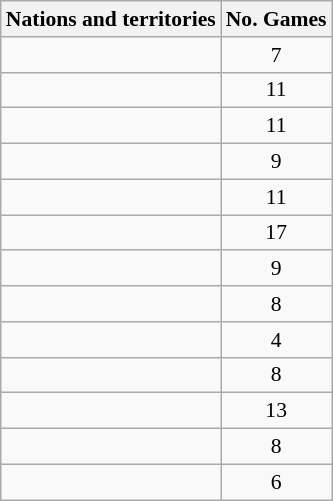<table class="wikitable sortable" style="margin-top:0; text-align:center; font-size:90%;">
<tr>
<th>Nations and territories</th>
<th>No. Games</th>
</tr>
<tr>
<td align=left></td>
<td>7</td>
</tr>
<tr>
<td align=left></td>
<td>11</td>
</tr>
<tr>
<td align=left></td>
<td>11</td>
</tr>
<tr>
<td align=left></td>
<td>9</td>
</tr>
<tr>
<td align=left></td>
<td>11</td>
</tr>
<tr>
<td align=left></td>
<td>17</td>
</tr>
<tr>
<td align=left></td>
<td>9</td>
</tr>
<tr>
<td align=left></td>
<td>8</td>
</tr>
<tr>
<td align=left></td>
<td>4</td>
</tr>
<tr>
<td align=left></td>
<td>8</td>
</tr>
<tr>
<td align=left></td>
<td>13</td>
</tr>
<tr>
<td align=left></td>
<td>8</td>
</tr>
<tr>
<td align=left></td>
<td>6</td>
</tr>
</table>
